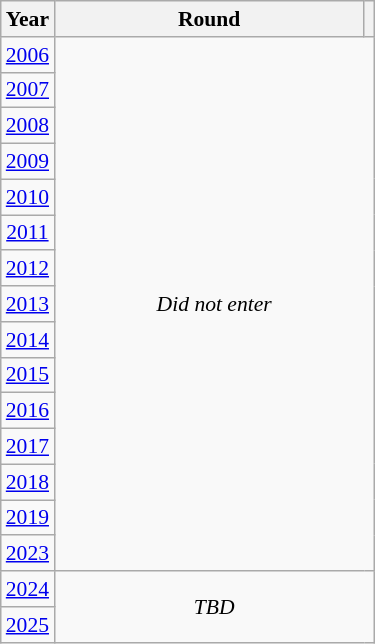<table class="wikitable" style="text-align: center; font-size:90%">
<tr>
<th>Year</th>
<th style="width:200px">Round</th>
<th></th>
</tr>
<tr>
<td><a href='#'>2006</a></td>
<td colspan="2" rowspan="15"><em>Did not enter</em></td>
</tr>
<tr>
<td><a href='#'>2007</a></td>
</tr>
<tr>
<td><a href='#'>2008</a></td>
</tr>
<tr>
<td><a href='#'>2009</a></td>
</tr>
<tr>
<td><a href='#'>2010</a></td>
</tr>
<tr>
<td><a href='#'>2011</a></td>
</tr>
<tr>
<td><a href='#'>2012</a></td>
</tr>
<tr>
<td><a href='#'>2013</a></td>
</tr>
<tr>
<td><a href='#'>2014</a></td>
</tr>
<tr>
<td><a href='#'>2015</a></td>
</tr>
<tr>
<td><a href='#'>2016</a></td>
</tr>
<tr>
<td><a href='#'>2017</a></td>
</tr>
<tr>
<td><a href='#'>2018</a></td>
</tr>
<tr>
<td><a href='#'>2019</a></td>
</tr>
<tr>
<td><a href='#'>2023</a></td>
</tr>
<tr>
<td><a href='#'>2024</a></td>
<td colspan="2" rowspan="2"><em>TBD</em></td>
</tr>
<tr>
<td><a href='#'>2025</a></td>
</tr>
</table>
